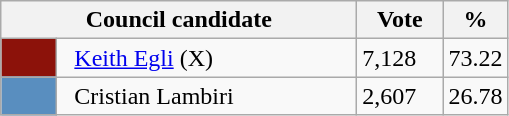<table class="wikitable">
<tr>
<th width="230px" colspan="2">Council candidate</th>
<th width="50px">Vote</th>
<th width="30px">%</th>
</tr>
<tr>
<td bgcolor=#8C120A width="30px"> </td>
<td>  <a href='#'>Keith Egli</a> (X)</td>
<td>7,128</td>
<td>73.22</td>
</tr>
<tr>
<td bgcolor=#598EBF width="30px"> </td>
<td>  Cristian Lambiri</td>
<td>2,607</td>
<td>26.78</td>
</tr>
</table>
